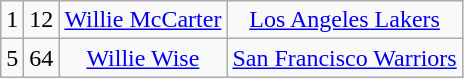<table class="wikitable">
<tr style="text-align:center;" bgcolor="">
<td>1</td>
<td>12</td>
<td><a href='#'>Willie McCarter</a></td>
<td><a href='#'>Los Angeles Lakers</a></td>
</tr>
<tr style="text-align:center;" bgcolor="">
<td>5</td>
<td>64</td>
<td><a href='#'>Willie Wise</a></td>
<td><a href='#'>San Francisco Warriors</a></td>
</tr>
</table>
